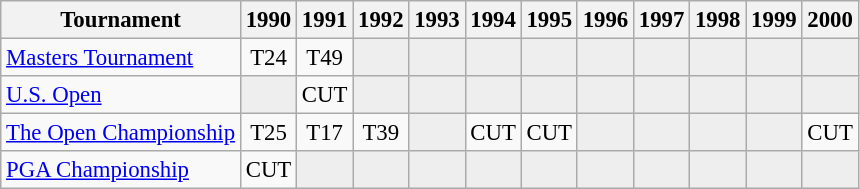<table class="wikitable" style="font-size:95%;text-align:center;">
<tr>
<th>Tournament</th>
<th>1990</th>
<th>1991</th>
<th>1992</th>
<th>1993</th>
<th>1994</th>
<th>1995</th>
<th>1996</th>
<th>1997</th>
<th>1998</th>
<th>1999</th>
<th>2000</th>
</tr>
<tr>
<td align=left><a href='#'>Masters Tournament</a></td>
<td>T24</td>
<td>T49</td>
<td style="background:#eee;"></td>
<td style="background:#eee;"></td>
<td style="background:#eee;"></td>
<td style="background:#eee;"></td>
<td style="background:#eee;"></td>
<td style="background:#eee;"></td>
<td style="background:#eee;"></td>
<td style="background:#eee;"></td>
<td style="background:#eee;"></td>
</tr>
<tr>
<td align=left><a href='#'>U.S. Open</a></td>
<td style="background:#eee;"></td>
<td>CUT</td>
<td style="background:#eee;"></td>
<td style="background:#eee;"></td>
<td style="background:#eee;"></td>
<td style="background:#eee;"></td>
<td style="background:#eee;"></td>
<td style="background:#eee;"></td>
<td style="background:#eee;"></td>
<td style="background:#eee;"></td>
<td style="background:#eee;"></td>
</tr>
<tr>
<td align=left><a href='#'>The Open Championship</a></td>
<td>T25</td>
<td>T17</td>
<td>T39</td>
<td style="background:#eee;"></td>
<td>CUT</td>
<td>CUT</td>
<td style="background:#eee;"></td>
<td style="background:#eee;"></td>
<td style="background:#eee;"></td>
<td style="background:#eee;"></td>
<td>CUT</td>
</tr>
<tr>
<td align=left><a href='#'>PGA Championship</a></td>
<td>CUT</td>
<td style="background:#eee;"></td>
<td style="background:#eee;"></td>
<td style="background:#eee;"></td>
<td style="background:#eee;"></td>
<td style="background:#eee;"></td>
<td style="background:#eee;"></td>
<td style="background:#eee;"></td>
<td style="background:#eee;"></td>
<td style="background:#eee;"></td>
<td style="background:#eee;"></td>
</tr>
</table>
